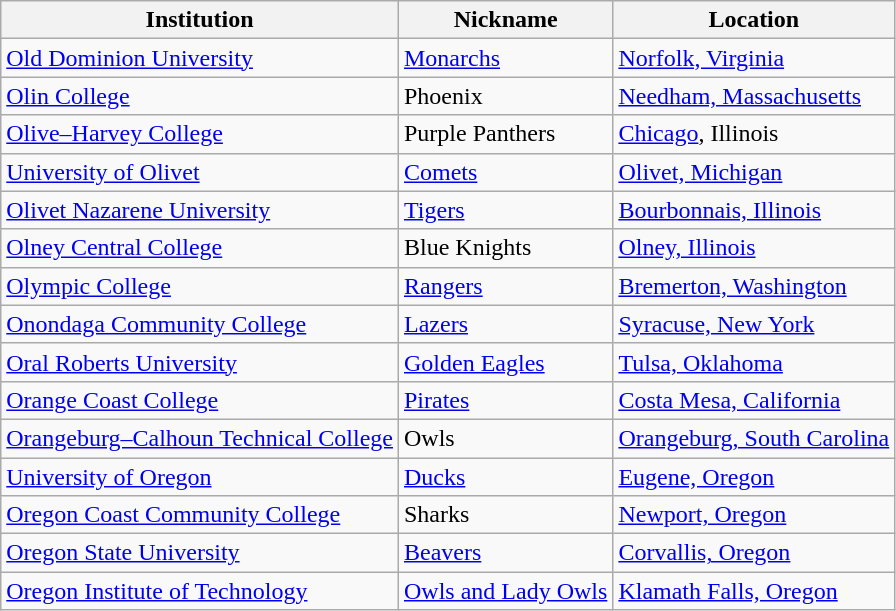<table class="wikitable">
<tr>
<th>Institution</th>
<th>Nickname</th>
<th>Location</th>
</tr>
<tr>
<td><a href='#'>Old Dominion University</a></td>
<td><a href='#'>Monarchs</a></td>
<td><a href='#'>Norfolk, Virginia</a></td>
</tr>
<tr>
<td><a href='#'>Olin College</a></td>
<td>Phoenix</td>
<td><a href='#'>Needham, Massachusetts</a></td>
</tr>
<tr>
<td><a href='#'>Olive–Harvey College</a></td>
<td>Purple Panthers</td>
<td><a href='#'>Chicago</a>, Illinois</td>
</tr>
<tr>
<td><a href='#'>University of Olivet</a></td>
<td><a href='#'>Comets</a></td>
<td><a href='#'>Olivet, Michigan</a></td>
</tr>
<tr>
<td><a href='#'>Olivet Nazarene University</a></td>
<td><a href='#'>Tigers</a></td>
<td><a href='#'>Bourbonnais, Illinois</a></td>
</tr>
<tr>
<td><a href='#'>Olney Central College</a></td>
<td>Blue Knights</td>
<td><a href='#'>Olney, Illinois</a></td>
</tr>
<tr>
<td><a href='#'>Olympic College</a></td>
<td><a href='#'>Rangers</a></td>
<td><a href='#'>Bremerton, Washington</a></td>
</tr>
<tr>
<td><a href='#'>Onondaga Community College</a></td>
<td><a href='#'>Lazers</a></td>
<td><a href='#'>Syracuse, New York</a></td>
</tr>
<tr>
<td><a href='#'>Oral Roberts University</a></td>
<td><a href='#'>Golden Eagles</a></td>
<td><a href='#'>Tulsa, Oklahoma</a></td>
</tr>
<tr>
<td><a href='#'>Orange Coast College</a></td>
<td><a href='#'>Pirates</a></td>
<td><a href='#'>Costa Mesa, California</a></td>
</tr>
<tr>
<td><a href='#'>Orangeburg–Calhoun Technical College</a></td>
<td>Owls</td>
<td><a href='#'>Orangeburg, South Carolina</a></td>
</tr>
<tr>
<td><a href='#'>University of Oregon</a></td>
<td><a href='#'>Ducks</a></td>
<td><a href='#'>Eugene, Oregon</a></td>
</tr>
<tr>
<td><a href='#'>Oregon Coast Community College</a></td>
<td>Sharks</td>
<td><a href='#'>Newport, Oregon</a></td>
</tr>
<tr>
<td><a href='#'>Oregon State University</a></td>
<td><a href='#'>Beavers</a></td>
<td><a href='#'>Corvallis, Oregon</a></td>
</tr>
<tr>
<td><a href='#'>Oregon Institute of Technology</a></td>
<td><a href='#'>Owls and Lady Owls</a></td>
<td><a href='#'>Klamath Falls, Oregon</a></td>
</tr>
</table>
